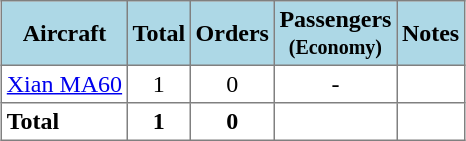<table class="toccolours" border="1" cellpadding="3" style="margin:1em auto; border-collapse:collapse">
<tr bgcolor=lightblue>
<th>Aircraft</th>
<th>Total</th>
<th>Orders</th>
<th>Passengers<br><small>(Economy)</small></th>
<th>Notes</th>
</tr>
<tr>
<td><a href='#'>Xian MA60</a></td>
<td align="center">1</td>
<td align="center">0</td>
<td align="center">-</td>
<td></td>
</tr>
<tr>
<td><strong>Total</strong></td>
<th>1</th>
<th>0</th>
<th></th>
</tr>
</table>
